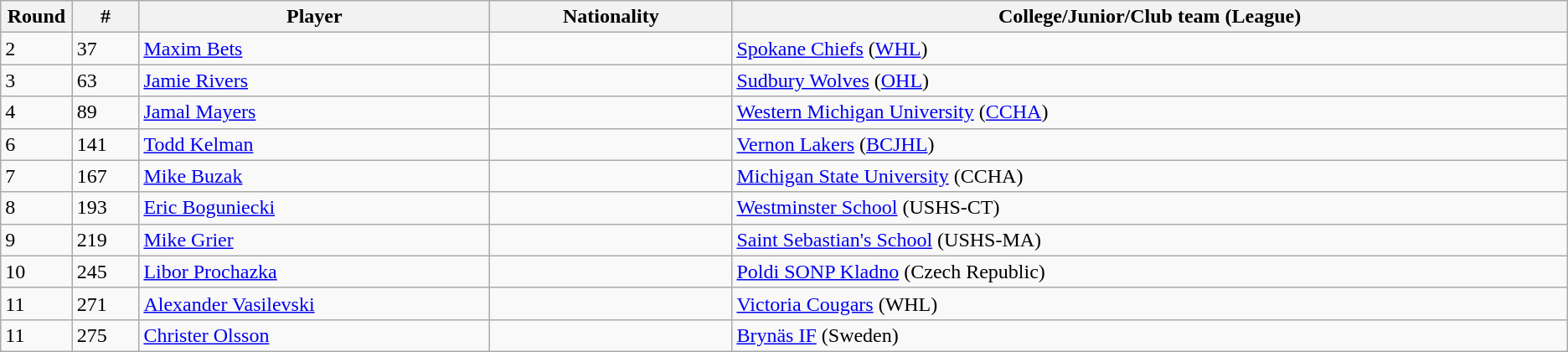<table class="wikitable">
<tr align="center">
<th bgcolor="#DDDDFF" width="4.0%">Round</th>
<th bgcolor="#DDDDFF" width="4.0%">#</th>
<th bgcolor="#DDDDFF" width="21.0%">Player</th>
<th bgcolor="#DDDDFF" width="14.5%">Nationality</th>
<th bgcolor="#DDDDFF" width="50.0%">College/Junior/Club team (League)</th>
</tr>
<tr>
<td>2</td>
<td>37</td>
<td><a href='#'>Maxim Bets</a></td>
<td></td>
<td><a href='#'>Spokane Chiefs</a> (<a href='#'>WHL</a>)</td>
</tr>
<tr>
<td>3</td>
<td>63</td>
<td><a href='#'>Jamie Rivers</a></td>
<td></td>
<td><a href='#'>Sudbury Wolves</a> (<a href='#'>OHL</a>)</td>
</tr>
<tr>
<td>4</td>
<td>89</td>
<td><a href='#'>Jamal Mayers</a></td>
<td></td>
<td><a href='#'>Western Michigan University</a> (<a href='#'>CCHA</a>)</td>
</tr>
<tr>
<td>6</td>
<td>141</td>
<td><a href='#'>Todd Kelman</a></td>
<td></td>
<td><a href='#'>Vernon Lakers</a> (<a href='#'>BCJHL</a>)</td>
</tr>
<tr>
<td>7</td>
<td>167</td>
<td><a href='#'>Mike Buzak</a></td>
<td></td>
<td><a href='#'>Michigan State University</a> (CCHA)</td>
</tr>
<tr>
<td>8</td>
<td>193</td>
<td><a href='#'>Eric Boguniecki</a></td>
<td></td>
<td><a href='#'>Westminster School</a> (USHS-CT)</td>
</tr>
<tr>
<td>9</td>
<td>219</td>
<td><a href='#'>Mike Grier</a></td>
<td></td>
<td><a href='#'>Saint Sebastian's School</a> (USHS-MA)</td>
</tr>
<tr>
<td>10</td>
<td>245</td>
<td><a href='#'>Libor Prochazka</a></td>
<td></td>
<td><a href='#'>Poldi SONP Kladno</a> (Czech Republic)</td>
</tr>
<tr>
<td>11</td>
<td>271</td>
<td><a href='#'>Alexander Vasilevski</a></td>
<td></td>
<td><a href='#'>Victoria Cougars</a> (WHL)</td>
</tr>
<tr>
<td>11</td>
<td>275</td>
<td><a href='#'>Christer Olsson</a></td>
<td></td>
<td><a href='#'>Brynäs IF</a> (Sweden)</td>
</tr>
</table>
